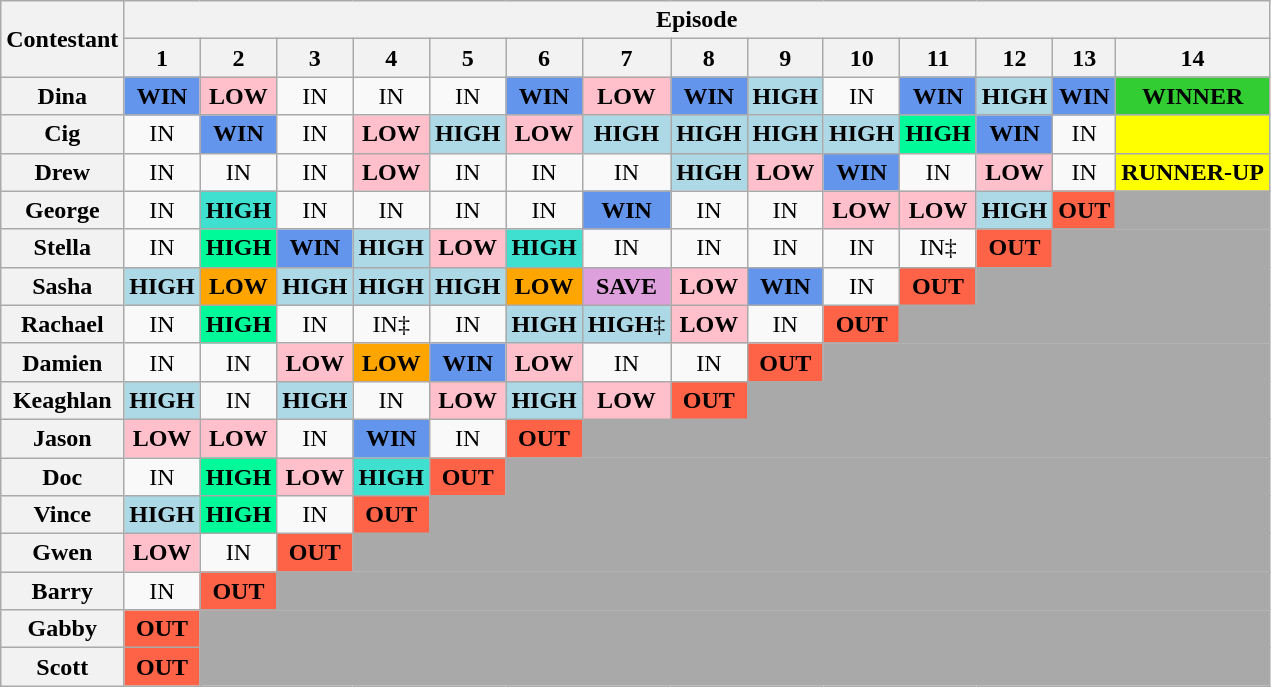<table class="wikitable" style="text-align:center;font-size:100%">
<tr>
<th rowspan=2>Contestant</th>
<th colspan=14>Episode</th>
</tr>
<tr>
<th>1</th>
<th>2</th>
<th>3</th>
<th>4</th>
<th>5</th>
<th>6</th>
<th>7</th>
<th>8</th>
<th>9</th>
<th>10</th>
<th>11</th>
<th>12</th>
<th>13</th>
<th>14</th>
</tr>
<tr>
<th>Dina</th>
<td style="background:cornflowerblue;"><strong>WIN</strong></td>
<td style="background:pink;"><strong>LOW</strong></td>
<td>IN</td>
<td>IN</td>
<td>IN</td>
<td style="background:cornflowerblue;"><strong>WIN</strong></td>
<td style="background:pink;"><strong>LOW</strong></td>
<td style="background:cornflowerblue;"><strong>WIN</strong></td>
<td style="background:lightblue;"><strong>HIGH</strong></td>
<td>IN</td>
<td style="background:cornflowerblue;"><strong>WIN</strong></td>
<td style="background:lightblue;"><strong>HIGH</strong></td>
<td style="background:cornflowerblue;"><strong>WIN</strong></td>
<td style="background:limegreen;"><strong>WINNER</strong></td>
</tr>
<tr>
<th>Cig</th>
<td>IN</td>
<td style="background:cornflowerblue;"><strong>WIN</strong></td>
<td>IN</td>
<td style="background:pink;"><strong>LOW</strong></td>
<td style="background:lightblue;"><strong>HIGH</strong></td>
<td style="background:pink;"><strong>LOW</strong></td>
<td style="background:lightblue;"><strong>HIGH</strong></td>
<td style="background:lightblue;"><strong>HIGH</strong></td>
<td style="background:lightblue;"><strong>HIGH</strong></td>
<td style="background:lightblue;"><strong>HIGH</strong></td>
<td style="background:mediumspringgreen;"><strong>HIGH</strong></td>
<td style="background:cornflowerblue;"><strong>WIN</strong></td>
<td>IN</td>
<td style="background:yellow;"></td>
</tr>
<tr>
<th>Drew</th>
<td>IN</td>
<td>IN</td>
<td>IN</td>
<td style="background:pink;"><strong>LOW</strong></td>
<td>IN</td>
<td>IN</td>
<td>IN</td>
<td style="background:lightblue;"><strong>HIGH</strong></td>
<td style="background:pink;"><strong>LOW</strong></td>
<td style="background:cornflowerblue;"><strong>WIN</strong></td>
<td>IN</td>
<td style="background:pink;"><strong>LOW</strong></td>
<td>IN</td>
<td style="background:yellow;"><strong>RUNNER-UP</strong></td>
</tr>
<tr>
<th>George</th>
<td>IN</td>
<td style="background:turquoise;"><strong>HIGH</strong></td>
<td>IN</td>
<td>IN</td>
<td>IN</td>
<td>IN</td>
<td style="background:cornflowerblue;"><strong>WIN</strong></td>
<td>IN</td>
<td>IN</td>
<td style="background:pink;"><strong>LOW</strong></td>
<td style="background:pink;"><strong>LOW</strong></td>
<td style="background:lightblue;"><strong>HIGH</strong></td>
<td style="background:tomato;"><strong>OUT</strong></td>
<td colspan="1" style="background:darkgrey;"></td>
</tr>
<tr>
<th>Stella</th>
<td>IN</td>
<td style="background:mediumspringgreen;"><strong>HIGH</strong></td>
<td style="background:cornflowerblue;"><strong>WIN</strong></td>
<td style="background:lightblue;"><strong>HIGH</strong></td>
<td style="background:pink;"><strong>LOW</strong></td>
<td style="background:turquoise;"><strong>HIGH</strong></td>
<td>IN</td>
<td>IN</td>
<td>IN</td>
<td>IN</td>
<td>IN‡</td>
<td style="background:tomato;"><strong>OUT</strong></td>
<td colspan="2" style="background:darkgrey;"></td>
</tr>
<tr>
<th>Sasha</th>
<td style="background:lightblue;"><strong>HIGH</strong></td>
<td style="background:orange;"><strong>LOW</strong></td>
<td style="background:lightblue;"><strong>HIGH</strong></td>
<td style="background:lightblue;"><strong>HIGH</strong></td>
<td style="background:lightblue;"><strong>HIGH</strong></td>
<td style="background:orange;"><strong>LOW</strong></td>
<td style="background:plum;"><strong>SAVE</strong></td>
<td style="background:pink;"><strong>LOW</strong></td>
<td style="background:cornflowerblue;"><strong>WIN</strong></td>
<td>IN</td>
<td style="background:tomato;"><strong>OUT</strong></td>
<td colspan="3" style="background:darkgrey;"></td>
</tr>
<tr>
<th>Rachael</th>
<td>IN</td>
<td style="background:mediumspringgreen;"><strong>HIGH</strong></td>
<td>IN</td>
<td>IN‡</td>
<td>IN</td>
<td style="background:lightblue;"><strong>HIGH</strong></td>
<td style="background:lightblue;"><strong>HIGH</strong>‡</td>
<td style="background:pink;"><strong>LOW</strong></td>
<td>IN</td>
<td style="background:tomato;"><strong>OUT</strong></td>
<td colspan="4" style="background:darkgrey;"></td>
</tr>
<tr>
<th>Damien</th>
<td>IN</td>
<td>IN</td>
<td style="background:pink;"><strong>LOW</strong></td>
<td style="background:orange;"><strong>LOW</strong></td>
<td style="background:cornflowerblue;"><strong>WIN</strong></td>
<td style="background:pink;"><strong>LOW</strong></td>
<td>IN</td>
<td>IN</td>
<td style="background:tomato;"><strong>OUT</strong></td>
<td colspan="5" style="background:darkgrey;"></td>
</tr>
<tr>
<th>Keaghlan</th>
<td style="background:lightblue;"><strong>HIGH</strong></td>
<td>IN</td>
<td style="background:lightblue;"><strong>HIGH</strong></td>
<td>IN</td>
<td style="background:pink;"><strong>LOW</strong></td>
<td style="background:lightblue;"><strong>HIGH</strong></td>
<td style="background:pink;"><strong>LOW</strong></td>
<td style="background:tomato;"><strong>OUT</strong></td>
<td colspan="6" style="background:darkgrey;"></td>
</tr>
<tr>
<th>Jason</th>
<td style="background:pink;"><strong>LOW</strong></td>
<td style="background:pink;"><strong>LOW</strong></td>
<td>IN</td>
<td style="background:cornflowerblue;"><strong>WIN</strong></td>
<td>IN</td>
<td style="background:tomato;"><strong>OUT</strong></td>
<td colspan="8" style="background:darkgrey;"></td>
</tr>
<tr>
<th>Doc</th>
<td>IN</td>
<td style="background:mediumspringgreen;"><strong>HIGH</strong></td>
<td style="background:pink;"><strong>LOW</strong></td>
<td style="background:turquoise;"><strong>HIGH</strong></td>
<td style="background:tomato;"><strong>OUT</strong></td>
<td colspan="9" style="background:darkgrey;"></td>
</tr>
<tr>
<th>Vince</th>
<td style="background:lightblue;"><strong>HIGH</strong></td>
<td style="background:mediumspringgreen;"><strong>HIGH</strong></td>
<td>IN</td>
<td style="background:tomato;"><strong>OUT</strong></td>
<td colspan="10" style="background:darkgrey;"></td>
</tr>
<tr>
<th>Gwen</th>
<td style="background:pink;"><strong>LOW</strong></td>
<td>IN</td>
<td style="background:tomato;"><strong>OUT</strong></td>
<td colspan="11" style="background:darkgrey;"></td>
</tr>
<tr>
<th>Barry</th>
<td>IN</td>
<td style="background:tomato;"><strong>OUT</strong></td>
<td colspan="12" style="background:darkgrey;"></td>
</tr>
<tr>
<th>Gabby</th>
<td style="background:tomato;"><strong>OUT</strong></td>
<td colspan="14" style="background:darkgrey;"></td>
</tr>
<tr>
<th>Scott</th>
<td style="background:tomato;"><strong>OUT</strong></td>
<td colspan="14" style="background:darkgrey;"></td>
</tr>
</table>
